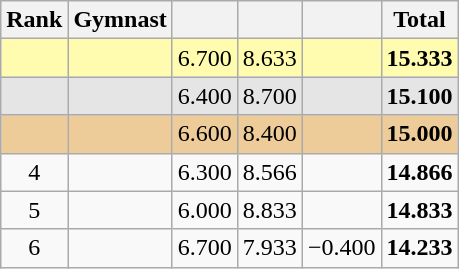<table style="text-align:center;" class="wikitable sortable">
<tr>
<th>Rank</th>
<th>Gymnast</th>
<th><small></small></th>
<th><small></small></th>
<th><small></small></th>
<th>Total</th>
</tr>
<tr bgcolor=fffcaf>
<td></td>
<td align=left></td>
<td>6.700</td>
<td>8.633</td>
<td></td>
<td><strong>15.333</strong></td>
</tr>
<tr bgcolor=e5e5e5>
<td></td>
<td align=left></td>
<td>6.400</td>
<td>8.700</td>
<td></td>
<td><strong>15.100</strong></td>
</tr>
<tr bgcolor=eecc99>
<td></td>
<td align=left></td>
<td>6.600</td>
<td>8.400</td>
<td></td>
<td><strong>15.000</strong></td>
</tr>
<tr>
<td>4</td>
<td align=left></td>
<td>6.300</td>
<td>8.566</td>
<td></td>
<td><strong>14.866</strong></td>
</tr>
<tr>
<td>5</td>
<td align=left></td>
<td>6.000</td>
<td>8.833</td>
<td></td>
<td><strong>14.833</strong></td>
</tr>
<tr>
<td>6</td>
<td align=left></td>
<td>6.700</td>
<td>7.933</td>
<td>−0.400</td>
<td><strong>14.233</strong></td>
</tr>
</table>
